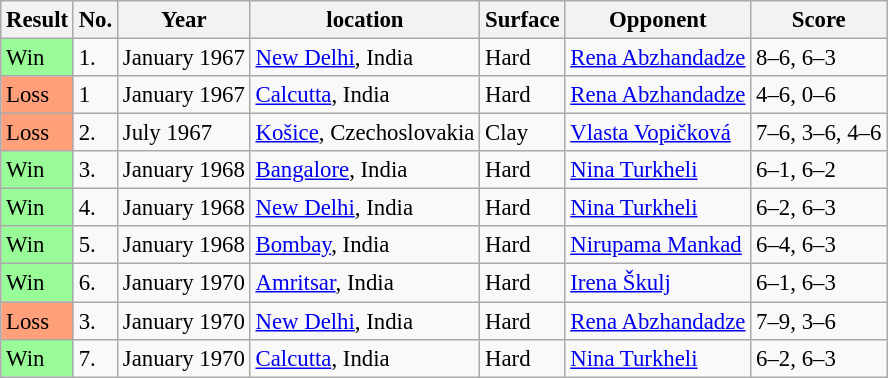<table class="sortable wikitable" style="font-size:95%">
<tr>
<th>Result</th>
<th>No.</th>
<th>Year</th>
<th>location</th>
<th>Surface</th>
<th>Opponent</th>
<th>Score</th>
</tr>
<tr>
<td style="background:#98fb98;">Win</td>
<td>1.</td>
<td>January 1967</td>
<td><a href='#'>New Delhi</a>, India</td>
<td>Hard</td>
<td> <a href='#'>Rena Abzhandadze</a></td>
<td>8–6, 6–3</td>
</tr>
<tr>
<td style="background:#ffa07a;">Loss</td>
<td>1</td>
<td>January 1967</td>
<td><a href='#'>Calcutta</a>, India</td>
<td>Hard</td>
<td> <a href='#'>Rena Abzhandadze</a></td>
<td>4–6, 0–6</td>
</tr>
<tr>
<td style="background:#ffa07a;">Loss</td>
<td>2.</td>
<td>July 1967</td>
<td><a href='#'>Košice</a>, Czechoslovakia</td>
<td>Clay</td>
<td> <a href='#'>Vlasta Vopičková</a></td>
<td>7–6, 3–6, 4–6</td>
</tr>
<tr>
<td style="background:#98fb98;">Win</td>
<td>3.</td>
<td>January 1968</td>
<td><a href='#'>Bangalore</a>, India</td>
<td>Hard</td>
<td> <a href='#'>Nina Turkheli</a></td>
<td>6–1, 6–2</td>
</tr>
<tr>
<td style="background:#98fb98;">Win</td>
<td>4.</td>
<td>January 1968</td>
<td><a href='#'>New Delhi</a>, India</td>
<td>Hard</td>
<td> <a href='#'>Nina Turkheli</a></td>
<td>6–2, 6–3</td>
</tr>
<tr>
<td style="background:#98fb98;">Win</td>
<td>5.</td>
<td>January 1968</td>
<td><a href='#'>Bombay</a>, India</td>
<td>Hard</td>
<td> <a href='#'>Nirupama Mankad</a></td>
<td>6–4, 6–3</td>
</tr>
<tr>
<td style="background:#98fb98;">Win</td>
<td>6.</td>
<td>January 1970</td>
<td><a href='#'>Amritsar</a>, India</td>
<td>Hard</td>
<td> <a href='#'>Irena Škulj</a></td>
<td>6–1, 6–3</td>
</tr>
<tr>
<td style="background:#ffa07a;">Loss</td>
<td>3.</td>
<td>January 1970</td>
<td><a href='#'>New Delhi</a>, India</td>
<td>Hard</td>
<td> <a href='#'>Rena Abzhandadze</a></td>
<td>7–9, 3–6</td>
</tr>
<tr>
<td style="background:#98fb98;">Win</td>
<td>7.</td>
<td>January 1970</td>
<td><a href='#'>Calcutta</a>, India</td>
<td>Hard</td>
<td> <a href='#'>Nina Turkheli</a></td>
<td>6–2, 6–3</td>
</tr>
</table>
